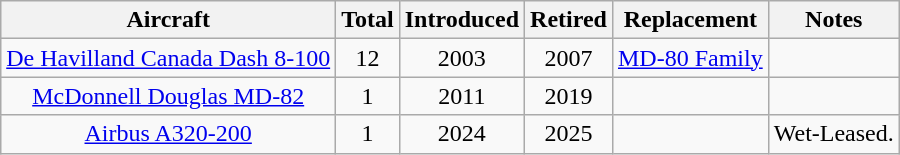<table class="wikitable" style="margin:0.5em auto; text-align:center">
<tr>
<th>Aircraft</th>
<th>Total</th>
<th>Introduced</th>
<th>Retired</th>
<th>Replacement</th>
<th>Notes</th>
</tr>
<tr>
<td><a href='#'>De Havilland Canada Dash 8-100</a></td>
<td>12</td>
<td>2003</td>
<td>2007</td>
<td><a href='#'>MD-80 Family</a></td>
<td></td>
</tr>
<tr>
<td><a href='#'>McDonnell Douglas MD-82</a></td>
<td>1</td>
<td>2011</td>
<td>2019</td>
<td></td>
<td></td>
</tr>
<tr>
<td><a href='#'>Airbus A320-200</a></td>
<td>1</td>
<td>2024</td>
<td>2025</td>
<td></td>
<td>Wet-Leased.</td>
</tr>
</table>
